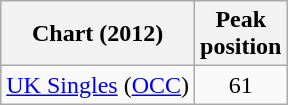<table class="wikitable">
<tr>
<th>Chart (2012)</th>
<th>Peak<br>position</th>
</tr>
<tr>
<td><a href='#'>UK Singles</a> (<a href='#'>OCC</a>)</td>
<td style="text-align:center;">61</td>
</tr>
</table>
